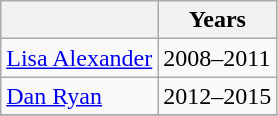<table class="wikitable collapsible">
<tr>
<th></th>
<th>Years</th>
</tr>
<tr>
<td><a href='#'>Lisa Alexander</a></td>
<td>2008–2011</td>
</tr>
<tr>
<td><a href='#'>Dan Ryan</a></td>
<td>2012–2015</td>
</tr>
<tr>
</tr>
</table>
